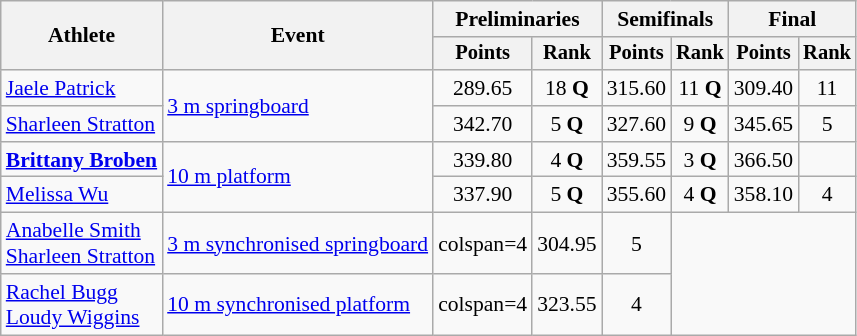<table class=wikitable style="font-size:90%">
<tr>
<th rowspan=2>Athlete</th>
<th rowspan=2>Event</th>
<th colspan="2">Preliminaries</th>
<th colspan="2">Semifinals</th>
<th colspan="2">Final</th>
</tr>
<tr style="font-size:95%">
<th>Points</th>
<th>Rank</th>
<th>Points</th>
<th>Rank</th>
<th>Points</th>
<th>Rank</th>
</tr>
<tr align=center>
<td align=left><a href='#'>Jaele Patrick</a></td>
<td rowspan=2 align=left><a href='#'>3 m springboard</a></td>
<td>289.65</td>
<td>18 <strong>Q</strong></td>
<td>315.60</td>
<td>11 <strong>Q</strong></td>
<td>309.40</td>
<td>11</td>
</tr>
<tr align=center>
<td align=left><a href='#'>Sharleen Stratton</a></td>
<td>342.70</td>
<td>5 <strong>Q</strong></td>
<td>327.60</td>
<td>9 <strong>Q</strong></td>
<td>345.65</td>
<td>5</td>
</tr>
<tr align=center>
<td align=left><strong><a href='#'>Brittany Broben</a></strong></td>
<td rowspan=2 align=left><a href='#'>10 m platform</a></td>
<td>339.80</td>
<td>4 <strong>Q</strong></td>
<td>359.55</td>
<td>3 <strong>Q</strong></td>
<td>366.50</td>
<td></td>
</tr>
<tr align=center>
<td align=left><a href='#'>Melissa Wu</a></td>
<td>337.90</td>
<td>5 <strong>Q</strong></td>
<td>355.60</td>
<td>4 <strong>Q</strong></td>
<td>358.10</td>
<td>4</td>
</tr>
<tr align=center>
<td align=left><a href='#'>Anabelle Smith</a><br><a href='#'>Sharleen Stratton</a></td>
<td align=left><a href='#'>3 m synchronised springboard</a></td>
<td>colspan=4 </td>
<td>304.95</td>
<td>5</td>
</tr>
<tr align=center>
<td align=left><a href='#'>Rachel Bugg</a><br><a href='#'>Loudy Wiggins</a></td>
<td align=left><a href='#'>10 m synchronised platform</a></td>
<td>colspan=4 </td>
<td>323.55</td>
<td>4</td>
</tr>
</table>
